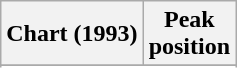<table class="wikitable sortable">
<tr>
<th align="left">Chart (1993)</th>
<th align="center">Peak<br>position</th>
</tr>
<tr>
</tr>
<tr>
</tr>
</table>
